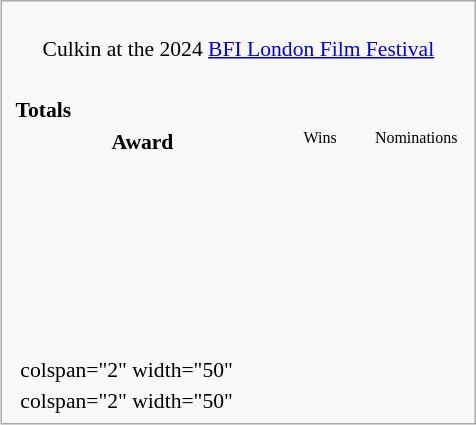<table class="infobox" style="width: 22em; text-align: left; font-size: 90%; vertical-align: middle;">
<tr>
<td colspan="3" style="text-align:center;"><br>Culkin at the 2024 <a href='#'>BFI London Film Festival</a></td>
</tr>
<tr>
<td colspan="3"><br><table class="collapsible collapsed" width=100%>
<tr>
<th colspan="3" style="background-color#d9e8ff" text-align:center;">Totals</th>
</tr>
<tr style="background-color#d9e8ff; text-align:center;">
<th style="vertical-align: middle;">Award</th>
<td style="background#cceecc; font-size:8pt;" width="60px">Wins</td>
<td style="background#eecccc; font-size:8pt;" width="60px">Nominations</td>
</tr>
<tr>
<td align=center><br></td>
<td></td>
<td></td>
</tr>
<tr>
<td align=center><br></td>
<td></td>
<td></td>
</tr>
<tr>
<td align=center><br></td>
<td></td>
<td></td>
</tr>
<tr>
<td align=center><br></td>
<td></td>
<td></td>
</tr>
<tr>
<td align=center><br></td>
<td></td>
<td></td>
</tr>
<tr>
<td align=center><br></td>
<td></td>
<td></td>
</tr>
<tr>
</tr>
</table>
</td>
</tr>
<tr style="background-color#d9e8ff">
<td></td>
<td>colspan="2" width="50" </td>
</tr>
<tr>
<td></td>
<td>colspan="2" width="50" </td>
</tr>
</table>
